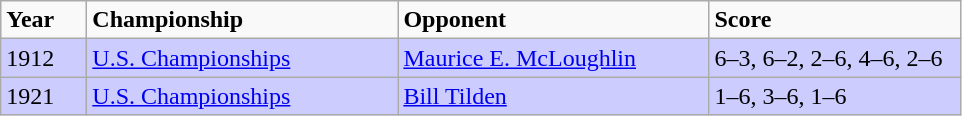<table class="sortable wikitable">
<tr>
<td width="50"><strong>Year</strong></td>
<td width="200"><strong>Championship</strong></td>
<td width="200"><strong>Opponent</strong></td>
<td width="160"><strong>Score</strong></td>
</tr>
<tr bgcolor="#CCCCFF">
<td>1912</td>
<td><a href='#'>U.S. Championships</a></td>
<td> <a href='#'>Maurice E. McLoughlin</a></td>
<td>6–3, 6–2, 2–6, 4–6, 2–6</td>
</tr>
<tr bgcolor="#CCCCFF">
<td>1921</td>
<td><a href='#'>U.S. Championships</a></td>
<td> <a href='#'>Bill Tilden</a></td>
<td>1–6, 3–6, 1–6</td>
</tr>
</table>
